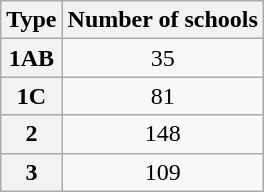<table class="wikitable" style="text-align: center;">
<tr>
<th>Type</th>
<th>Number of schools</th>
</tr>
<tr>
<th>1AB</th>
<td>35</td>
</tr>
<tr>
<th>1C</th>
<td>81</td>
</tr>
<tr>
<th>2</th>
<td>148</td>
</tr>
<tr>
<th>3</th>
<td>109</td>
</tr>
</table>
